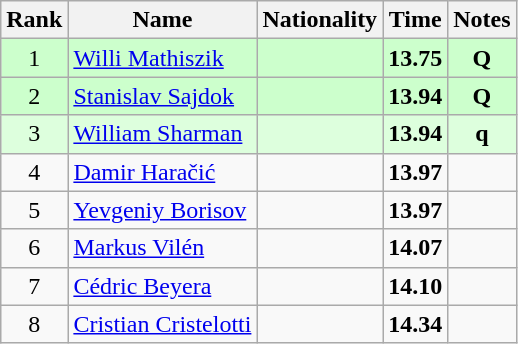<table class="wikitable sortable" style="text-align:center">
<tr>
<th>Rank</th>
<th>Name</th>
<th>Nationality</th>
<th>Time</th>
<th>Notes</th>
</tr>
<tr bgcolor=ccffcc>
<td>1</td>
<td align=left><a href='#'>Willi Mathiszik</a></td>
<td align=left></td>
<td><strong>13.75</strong></td>
<td><strong>Q</strong></td>
</tr>
<tr bgcolor=ccffcc>
<td>2</td>
<td align=left><a href='#'>Stanislav Sajdok</a></td>
<td align=left></td>
<td><strong>13.94</strong></td>
<td><strong>Q</strong></td>
</tr>
<tr bgcolor=ddffdd>
<td>3</td>
<td align=left><a href='#'>William Sharman</a></td>
<td align=left></td>
<td><strong>13.94</strong></td>
<td><strong>q</strong></td>
</tr>
<tr>
<td>4</td>
<td align=left><a href='#'>Damir Haračić</a></td>
<td align=left></td>
<td><strong>13.97</strong></td>
<td></td>
</tr>
<tr>
<td>5</td>
<td align=left><a href='#'>Yevgeniy Borisov</a></td>
<td align=left></td>
<td><strong>13.97</strong></td>
<td></td>
</tr>
<tr>
<td>6</td>
<td align=left><a href='#'>Markus Vilén</a></td>
<td align=left></td>
<td><strong>14.07</strong></td>
<td></td>
</tr>
<tr>
<td>7</td>
<td align=left><a href='#'>Cédric Beyera</a></td>
<td align=left></td>
<td><strong>14.10</strong></td>
<td></td>
</tr>
<tr>
<td>8</td>
<td align=left><a href='#'>Cristian Cristelotti</a></td>
<td align=left></td>
<td><strong>14.34</strong></td>
<td></td>
</tr>
</table>
